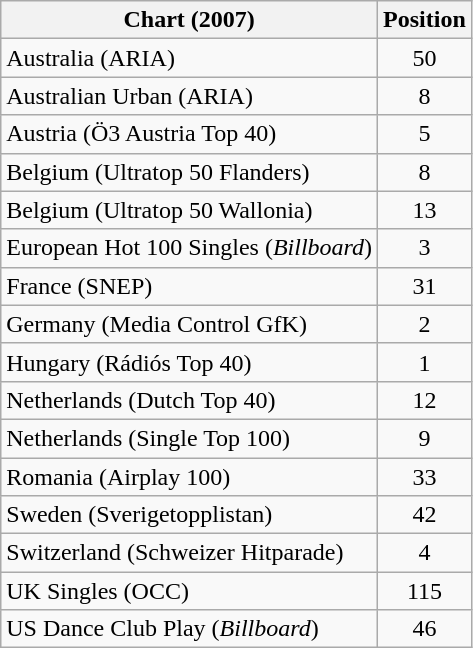<table class="wikitable sortable">
<tr>
<th>Chart (2007)</th>
<th>Position</th>
</tr>
<tr>
<td>Australia (ARIA)</td>
<td align="center">50</td>
</tr>
<tr>
<td>Australian Urban (ARIA)</td>
<td align="center">8</td>
</tr>
<tr>
<td>Austria (Ö3 Austria Top 40)</td>
<td align="center">5</td>
</tr>
<tr>
<td>Belgium (Ultratop 50 Flanders)</td>
<td align="center">8</td>
</tr>
<tr>
<td>Belgium (Ultratop 50 Wallonia)</td>
<td align="center">13</td>
</tr>
<tr>
<td>European Hot 100 Singles (<em>Billboard</em>)</td>
<td align="center">3</td>
</tr>
<tr>
<td>France (SNEP)</td>
<td align="center">31</td>
</tr>
<tr>
<td>Germany (Media Control GfK)</td>
<td align="center">2</td>
</tr>
<tr>
<td>Hungary (Rádiós Top 40)</td>
<td align="center">1</td>
</tr>
<tr>
<td>Netherlands (Dutch Top 40)</td>
<td align="center">12</td>
</tr>
<tr>
<td>Netherlands (Single Top 100)</td>
<td align="center">9</td>
</tr>
<tr>
<td>Romania (Airplay 100)</td>
<td align="center">33</td>
</tr>
<tr>
<td>Sweden (Sverigetopplistan)</td>
<td align="center">42</td>
</tr>
<tr>
<td>Switzerland (Schweizer Hitparade)</td>
<td align="center">4</td>
</tr>
<tr>
<td>UK Singles (OCC)</td>
<td align="center">115</td>
</tr>
<tr>
<td>US Dance Club Play (<em>Billboard</em>)</td>
<td align="center">46</td>
</tr>
</table>
